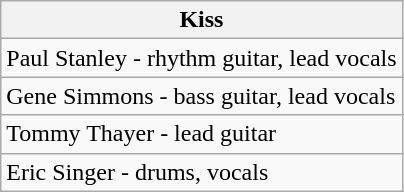<table class="wikitable">
<tr>
<th>Kiss</th>
</tr>
<tr>
<td>Paul Stanley - rhythm guitar, lead vocals</td>
</tr>
<tr>
<td>Gene Simmons - bass guitar, lead vocals</td>
</tr>
<tr>
<td>Tommy Thayer - lead guitar</td>
</tr>
<tr>
<td>Eric Singer - drums, vocals</td>
</tr>
</table>
